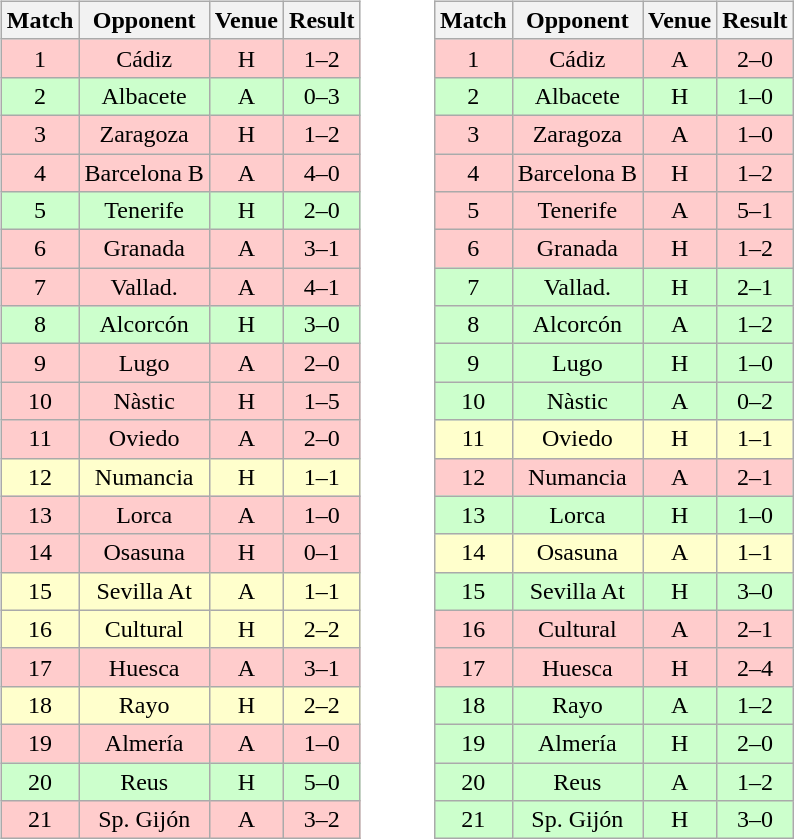<table>
<tr>
<td valign=top width=25%><br><table class="wikitable" style="font-size:100%; text-align:center">
<tr>
<th>Match</th>
<th>Opponent</th>
<th>Venue</th>
<th>Result</th>
</tr>
<tr bgcolor= FFCCCC>
<td>1</td>
<td>Cádiz</td>
<td>H</td>
<td>1–2</td>
</tr>
<tr bgcolor= CCFFCC>
<td>2</td>
<td>Albacete</td>
<td>A</td>
<td>0–3</td>
</tr>
<tr bgcolor= FFCCCC>
<td>3</td>
<td>Zaragoza</td>
<td>H</td>
<td>1–2</td>
</tr>
<tr bgcolor= FFCCCC>
<td>4</td>
<td>Barcelona B</td>
<td>A</td>
<td>4–0</td>
</tr>
<tr bgcolor= CCFFCC>
<td>5</td>
<td>Tenerife</td>
<td>H</td>
<td>2–0</td>
</tr>
<tr bgcolor= FFCCCC>
<td>6</td>
<td>Granada</td>
<td>A</td>
<td>3–1</td>
</tr>
<tr bgcolor= FFCCCC>
<td>7</td>
<td>Vallad.</td>
<td>A</td>
<td>4–1</td>
</tr>
<tr bgcolor= CCFFCC>
<td>8</td>
<td>Alcorcón</td>
<td>H</td>
<td>3–0</td>
</tr>
<tr bgcolor= FFCCCC>
<td>9</td>
<td>Lugo</td>
<td>A</td>
<td>2–0</td>
</tr>
<tr bgcolor= FFCCCC>
<td>10</td>
<td>Nàstic</td>
<td>H</td>
<td>1–5</td>
</tr>
<tr bgcolor= FFCCCC>
<td>11</td>
<td>Oviedo</td>
<td>A</td>
<td>2–0</td>
</tr>
<tr bgcolor= FFFFCC>
<td>12</td>
<td>Numancia</td>
<td>H</td>
<td>1–1</td>
</tr>
<tr bgcolor= FFCCCC>
<td>13</td>
<td>Lorca</td>
<td>A</td>
<td>1–0</td>
</tr>
<tr bgcolor= FFCCCC>
<td>14</td>
<td>Osasuna</td>
<td>H</td>
<td>0–1</td>
</tr>
<tr bgcolor= FFFFCC>
<td>15</td>
<td>Sevilla At</td>
<td>A</td>
<td>1–1</td>
</tr>
<tr bgcolor= FFFFCC>
<td>16</td>
<td>Cultural</td>
<td>H</td>
<td>2–2</td>
</tr>
<tr bgcolor= FFCCCC>
<td>17</td>
<td>Huesca</td>
<td>A</td>
<td>3–1</td>
</tr>
<tr bgcolor= FFFFCC>
<td>18</td>
<td>Rayo</td>
<td>H</td>
<td>2–2</td>
</tr>
<tr bgcolor= FFCCCC>
<td>19</td>
<td>Almería</td>
<td>A</td>
<td>1–0</td>
</tr>
<tr bgcolor= CCFFCC>
<td>20</td>
<td>Reus</td>
<td>H</td>
<td>5–0</td>
</tr>
<tr bgcolor= FFCCCC>
<td>21</td>
<td>Sp. Gijón</td>
<td>A</td>
<td>3–2</td>
</tr>
</table>
</td>
<td valign="top" width=65%><br><table class="wikitable" style="font-size:100%; text-align:center">
<tr>
<th>Match</th>
<th>Opponent</th>
<th>Venue</th>
<th>Result</th>
</tr>
<tr bgcolor= FFCCCC>
<td>1</td>
<td>Cádiz</td>
<td>A</td>
<td>2–0</td>
</tr>
<tr bgcolor= CCFFCC>
<td>2</td>
<td>Albacete</td>
<td>H</td>
<td>1–0</td>
</tr>
<tr bgcolor= FFCCCC>
<td>3</td>
<td>Zaragoza</td>
<td>A</td>
<td>1–0</td>
</tr>
<tr bgcolor= FFCCCC>
<td>4</td>
<td>Barcelona B</td>
<td>H</td>
<td>1–2</td>
</tr>
<tr bgcolor= FFCCCC>
<td>5</td>
<td>Tenerife</td>
<td>A</td>
<td>5–1</td>
</tr>
<tr bgcolor= FFCCCC>
<td>6</td>
<td>Granada</td>
<td>H</td>
<td>1–2</td>
</tr>
<tr bgcolor= CCFFCC>
<td>7</td>
<td>Vallad.</td>
<td>H</td>
<td>2–1</td>
</tr>
<tr bgcolor= CCFFCC>
<td>8</td>
<td>Alcorcón</td>
<td>A</td>
<td>1–2</td>
</tr>
<tr bgcolor= CCFFCC>
<td>9</td>
<td>Lugo</td>
<td>H</td>
<td>1–0</td>
</tr>
<tr bgcolor= CCFFCC>
<td>10</td>
<td>Nàstic</td>
<td>A</td>
<td>0–2</td>
</tr>
<tr bgcolor= FFFFCC>
<td>11</td>
<td>Oviedo</td>
<td>H</td>
<td>1–1</td>
</tr>
<tr bgcolor= FFCCCC>
<td>12</td>
<td>Numancia</td>
<td>A</td>
<td>2–1</td>
</tr>
<tr bgcolor= CCFFCC>
<td>13</td>
<td>Lorca</td>
<td>H</td>
<td>1–0</td>
</tr>
<tr bgcolor= FFFFCC>
<td>14</td>
<td>Osasuna</td>
<td>A</td>
<td>1–1</td>
</tr>
<tr bgcolor= CCFFCC>
<td>15</td>
<td>Sevilla At</td>
<td>H</td>
<td>3–0</td>
</tr>
<tr bgcolor= FFCCCC>
<td>16</td>
<td>Cultural</td>
<td>A</td>
<td>2–1</td>
</tr>
<tr bgcolor= FFCCCC>
<td>17</td>
<td>Huesca</td>
<td>H</td>
<td>2–4</td>
</tr>
<tr bgcolor= CCFFCC>
<td>18</td>
<td>Rayo</td>
<td>A</td>
<td>1–2</td>
</tr>
<tr bgcolor= CCFFCC>
<td>19</td>
<td>Almería</td>
<td>H</td>
<td>2–0</td>
</tr>
<tr bgcolor= CCFFCC>
<td>20</td>
<td>Reus</td>
<td>A</td>
<td>1–2</td>
</tr>
<tr bgcolor= CCFFCC>
<td>21</td>
<td>Sp. Gijón</td>
<td>H</td>
<td>3–0</td>
</tr>
</table>
</td>
</tr>
</table>
